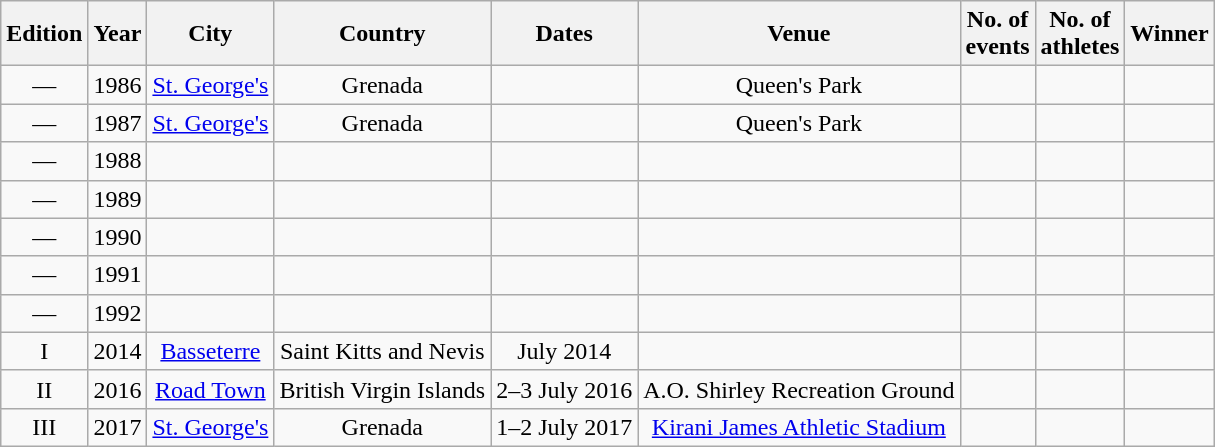<table class="wikitable" style="text-align:center">
<tr>
<th align=center>Edition</th>
<th>Year</th>
<th>City</th>
<th>Country</th>
<th>Dates</th>
<th>Venue</th>
<th>No. of<br>events</th>
<th>No. of<br>athletes</th>
<th>Winner</th>
</tr>
<tr>
<td>—</td>
<td>1986</td>
<td><a href='#'>St. George's</a></td>
<td>Grenada</td>
<td></td>
<td>Queen's Park</td>
<td></td>
<td></td>
<td></td>
</tr>
<tr>
<td>—</td>
<td>1987</td>
<td><a href='#'>St. George's</a></td>
<td>Grenada</td>
<td></td>
<td>Queen's Park</td>
<td></td>
<td></td>
<td></td>
</tr>
<tr>
<td>—</td>
<td>1988</td>
<td></td>
<td></td>
<td></td>
<td></td>
<td></td>
<td></td>
<td></td>
</tr>
<tr>
<td>—</td>
<td>1989</td>
<td></td>
<td></td>
<td></td>
<td></td>
<td></td>
<td></td>
<td></td>
</tr>
<tr>
<td>—</td>
<td>1990</td>
<td></td>
<td></td>
<td></td>
<td></td>
<td></td>
<td></td>
<td></td>
</tr>
<tr>
<td>—</td>
<td>1991</td>
<td></td>
<td></td>
<td></td>
<td></td>
<td></td>
<td></td>
<td></td>
</tr>
<tr>
<td>—</td>
<td>1992</td>
<td></td>
<td></td>
<td></td>
<td></td>
<td></td>
<td></td>
<td></td>
</tr>
<tr>
<td>I</td>
<td>2014</td>
<td><a href='#'>Basseterre</a></td>
<td>Saint Kitts and Nevis</td>
<td>July 2014</td>
<td></td>
<td></td>
<td></td>
<td></td>
</tr>
<tr>
<td>II</td>
<td>2016</td>
<td><a href='#'>Road Town</a></td>
<td>British Virgin Islands</td>
<td>2–3 July 2016</td>
<td>A.O. Shirley Recreation Ground</td>
<td></td>
<td></td>
<td></td>
</tr>
<tr>
<td>III</td>
<td>2017</td>
<td><a href='#'>St. George's</a></td>
<td>Grenada</td>
<td>1–2 July 2017</td>
<td><a href='#'>Kirani James Athletic Stadium</a></td>
<td></td>
<td></td>
<td></td>
</tr>
</table>
